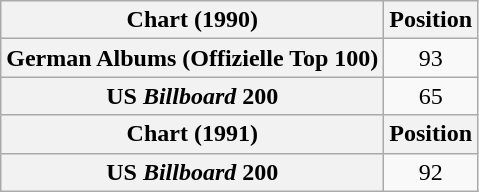<table class="wikitable plainrowheaders" style="text-align:center">
<tr>
<th scope="col">Chart (1990)</th>
<th scope="col">Position</th>
</tr>
<tr>
<th scope="row">German Albums (Offizielle Top 100)</th>
<td>93</td>
</tr>
<tr>
<th scope="row">US <em>Billboard</em> 200</th>
<td>65</td>
</tr>
<tr>
<th scope="col">Chart (1991)</th>
<th scope="col">Position</th>
</tr>
<tr>
<th scope="row">US <em>Billboard</em> 200</th>
<td>92</td>
</tr>
</table>
